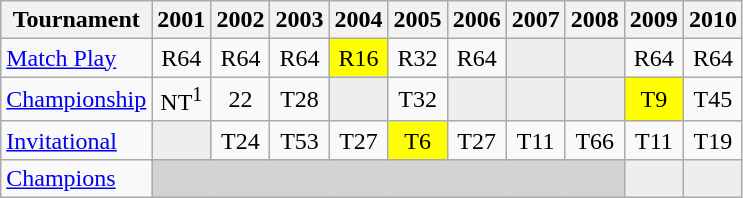<table class="wikitable" style="text-align:center;">
<tr>
<th>Tournament</th>
<th>2001</th>
<th>2002</th>
<th>2003</th>
<th>2004</th>
<th>2005</th>
<th>2006</th>
<th>2007</th>
<th>2008</th>
<th>2009</th>
<th>2010</th>
</tr>
<tr>
<td align="left"><a href='#'>Match Play</a></td>
<td>R64</td>
<td>R64</td>
<td>R64</td>
<td style="background:yellow;">R16</td>
<td>R32</td>
<td>R64</td>
<td style="background:#eeeeee;"></td>
<td style="background:#eeeeee;"></td>
<td>R64</td>
<td>R64</td>
</tr>
<tr>
<td align="left"><a href='#'>Championship</a></td>
<td>NT<sup>1</sup></td>
<td>22</td>
<td>T28</td>
<td style="background:#eeeeee;"></td>
<td>T32</td>
<td style="background:#eeeeee;"></td>
<td style="background:#eeeeee;"></td>
<td style="background:#eeeeee;"></td>
<td style="background:yellow;">T9</td>
<td>T45</td>
</tr>
<tr>
<td align="left"><a href='#'>Invitational</a></td>
<td style="background:#eeeeee;"></td>
<td>T24</td>
<td>T53</td>
<td>T27</td>
<td style="background:yellow;">T6</td>
<td>T27</td>
<td>T11</td>
<td>T66</td>
<td>T11</td>
<td>T19</td>
</tr>
<tr>
<td align="left"><a href='#'>Champions</a></td>
<td colspan=8 style="background:#D3D3D3;"></td>
<td style="background:#eeeeee;"></td>
<td style="background:#eeeeee;"></td>
</tr>
</table>
